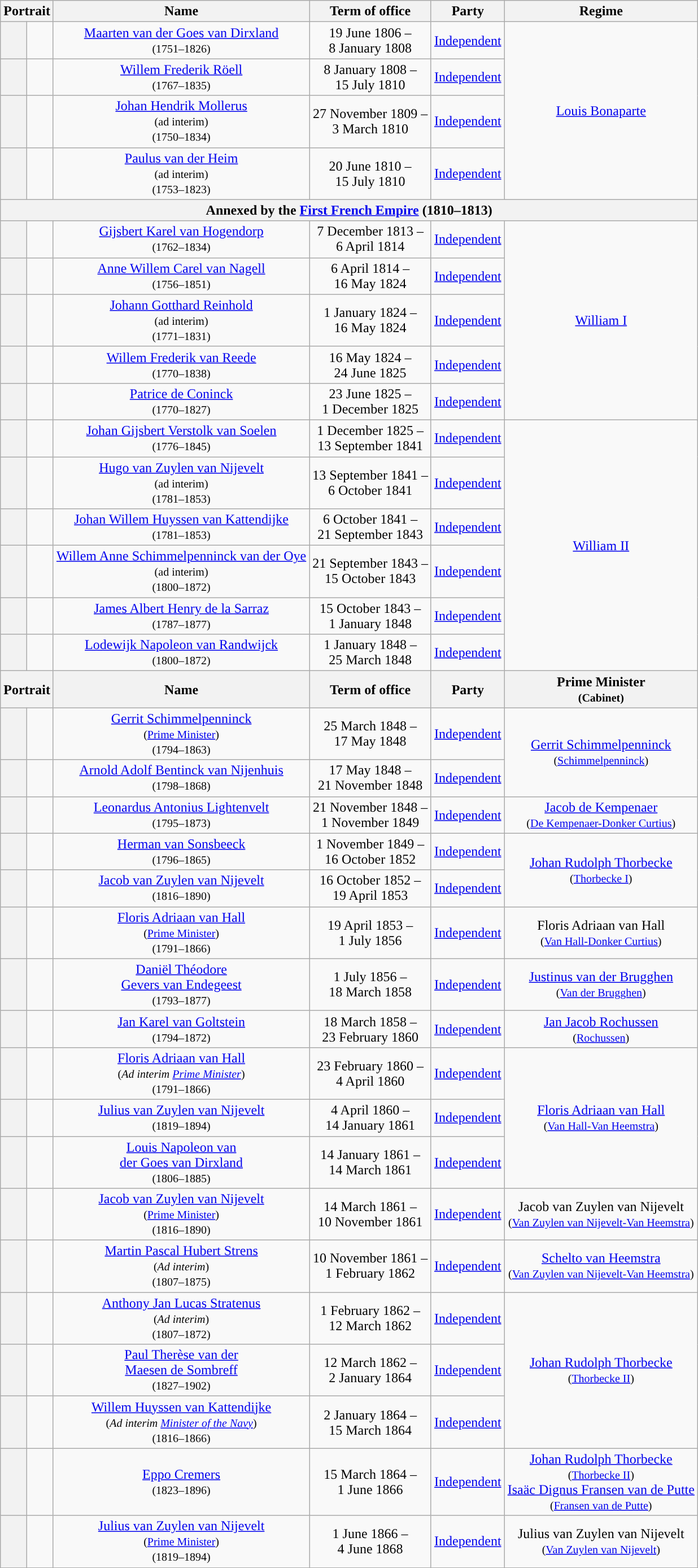<table class="wikitable" style="text-align:center">
<tr>
<th colspan=2>Portrait</th>
<th>Name</th>
<th>Term of office</th>
<th>Party</th>
<th>Regime</th>
</tr>
<tr>
<th style="background:"></th>
<td></td>
<td><a href='#'>Maarten van der Goes van Dirxland</a> <br> <small>(1751–1826)</small></td>
<td>19 June 1806 – <br> 8 January 1808</td>
<td><a href='#'>Independent</a></td>
<td rowspan=4><a href='#'>Louis Bonaparte</a></td>
</tr>
<tr>
<th style="background:"></th>
<td></td>
<td><a href='#'>Willem Frederik Röell</a> <br> <small>(1767–1835)</small></td>
<td>8 January 1808 – <br> 15 July 1810</td>
<td><a href='#'>Independent</a></td>
</tr>
<tr>
<th style="background:"></th>
<td></td>
<td><a href='#'>Johan Hendrik Mollerus</a> <br> <small>(ad interim) <br> (1750–1834)</small></td>
<td>27 November 1809 – <br> 3 March 1810</td>
<td><a href='#'>Independent</a></td>
</tr>
<tr>
<th style="background:"></th>
<td></td>
<td><a href='#'>Paulus van der Heim</a> <br> <small>(ad interim) <br> (1753–1823)</small></td>
<td>20 June 1810 – <br> 15 July 1810</td>
<td><a href='#'>Independent</a></td>
</tr>
<tr>
<th colspan=6>Annexed by the <a href='#'>First French Empire</a> (1810–1813)</th>
</tr>
<tr>
<th style="background:"></th>
<td></td>
<td><a href='#'>Gijsbert Karel van Hogendorp</a> <br> <small>(1762–1834)</small></td>
<td>7 December 1813 – <br> 6 April 1814</td>
<td><a href='#'>Independent</a></td>
<td rowspan=6><a href='#'>William I</a></td>
</tr>
<tr>
<th style="background:"></th>
<td></td>
<td><a href='#'>Anne Willem Carel van Nagell</a> <br> <small>(1756–1851)</small></td>
<td>6 April 1814 – <br> 16 May 1824</td>
<td><a href='#'>Independent</a></td>
</tr>
<tr>
<th style="background:"></th>
<td></td>
<td><a href='#'>Johann Gotthard Reinhold</a> <br> <small>(ad interim) <br> (1771–1831)</small></td>
<td>1 January 1824 – <br> 16 May 1824</td>
<td><a href='#'>Independent</a></td>
</tr>
<tr>
<th style="background:"></th>
<td></td>
<td><a href='#'>Willem Frederik van Reede</a> <br> <small>(1770–1838)</small></td>
<td>16 May 1824 – <br> 24 June 1825</td>
<td><a href='#'>Independent</a></td>
</tr>
<tr>
<th style="background:"></th>
<td></td>
<td><a href='#'>Patrice de Coninck</a> <br> <small>(1770–1827)</small></td>
<td>23 June 1825 – <br> 1 December 1825</td>
<td><a href='#'>Independent</a></td>
</tr>
<tr>
<th rowspan=2 style="background:"></th>
<td rowspan=2></td>
<td rowspan=2><a href='#'>Johan Gijsbert Verstolk van Soelen</a> <br> <small>(1776–1845)</small></td>
<td rowspan=2>1 December 1825 – <br> 13 September 1841</td>
<td rowspan=2><a href='#'>Independent</a></td>
</tr>
<tr>
<td rowspan=6><a href='#'>William II</a></td>
</tr>
<tr>
<th style="background:"></th>
<td></td>
<td><a href='#'>Hugo van Zuylen van Nijevelt</a> <br> <small>(ad interim) <br> (1781–1853)</small></td>
<td>13 September 1841 – <br> 6 October 1841</td>
<td><a href='#'>Independent</a></td>
</tr>
<tr>
<th style="background:"></th>
<td></td>
<td><a href='#'>Johan Willem Huyssen van Kattendijke</a> <br> <small>(1781–1853)</small></td>
<td>6 October 1841 – <br> 21 September 1843</td>
<td><a href='#'>Independent</a></td>
</tr>
<tr>
<th style="background:"></th>
<td></td>
<td><a href='#'>Willem Anne Schimmelpenninck van der Oye</a> <br> <small>(ad interim) <br> (1800–1872)</small></td>
<td>21 September 1843 – <br> 15 October 1843</td>
<td><a href='#'>Independent</a></td>
</tr>
<tr>
<th style="background:"></th>
<td></td>
<td><a href='#'>James Albert Henry de la Sarraz</a> <br> <small>(1787–1877)</small></td>
<td>15 October 1843 – <br> 1 January 1848</td>
<td><a href='#'>Independent</a></td>
</tr>
<tr>
<th style="background:"></th>
<td></td>
<td><a href='#'>Lodewijk Napoleon van Randwijck</a> <br> <small>(1800–1872)</small></td>
<td>1 January 1848 – <br> 25 March 1848</td>
<td><a href='#'>Independent</a></td>
</tr>
<tr>
<th colspan=2>Portrait</th>
<th>Name</th>
<th>Term of office</th>
<th>Party</th>
<th>Prime Minister <br> <small>(Cabinet)</small></th>
</tr>
<tr>
<th style="background:"></th>
<td></td>
<td><a href='#'>Gerrit Schimmelpenninck</a> <br> <small>(<a href='#'>Prime Minister</a>) <br> (1794–1863)</small></td>
<td>25 March 1848 – <br> 17 May 1848 </td>
<td><a href='#'>Independent</a></td>
<td rowspan=2><a href='#'>Gerrit Schimmelpenninck</a> <br> <small>(<a href='#'>Schimmelpenninck</a>)</small></td>
</tr>
<tr>
<th style="background:"></th>
<td></td>
<td><a href='#'>Arnold Adolf Bentinck van Nijenhuis</a> <br> <small>(1798–1868)</small></td>
<td>17 May 1848 – <br> 21 November 1848</td>
<td><a href='#'>Independent</a></td>
</tr>
<tr>
<th style="background:"></th>
<td></td>
<td><a href='#'>Leonardus Antonius Lightenvelt</a> <br> <small>(1795–1873)</small></td>
<td>21 November 1848 – <br> 1 November 1849</td>
<td><a href='#'>Independent</a></td>
<td><a href='#'>Jacob de Kempenaer</a> <br> <small>(<a href='#'>De Kempenaer-Donker Curtius</a>)</small></td>
</tr>
<tr>
<th style="background:"></th>
<td></td>
<td><a href='#'>Herman van Sonsbeeck</a> <br> <small>(1796–1865)</small></td>
<td>1 November 1849 – <br> 16 October 1852 </td>
<td><a href='#'>Independent</a></td>
<td rowspan=2><a href='#'>Johan Rudolph Thorbecke</a> <br> <small>(<a href='#'>Thorbecke I</a>)</small></td>
</tr>
<tr>
<th style="background:"></th>
<td></td>
<td><a href='#'>Jacob van Zuylen van Nijevelt</a> <br> <small>(1816–1890)</small></td>
<td>16 October 1852 – <br> 19 April 1853</td>
<td><a href='#'>Independent</a></td>
</tr>
<tr>
<th style="background:"></th>
<td></td>
<td><a href='#'>Floris Adriaan van Hall</a> <br> <small>(<a href='#'>Prime Minister</a>) <br> (1791–1866)</small></td>
<td>19 April 1853 – <br> 1 July 1856</td>
<td><a href='#'>Independent</a></td>
<td>Floris Adriaan van Hall <br> <small>(<a href='#'>Van Hall-Donker Curtius</a>)</small></td>
</tr>
<tr>
<th style="background:"></th>
<td></td>
<td><a href='#'>Daniël Théodore <br> Gevers van Endegeest</a> <br> <small>(1793–1877)</small></td>
<td>1 July 1856 – <br> 18 March 1858</td>
<td><a href='#'>Independent</a></td>
<td><a href='#'>Justinus van der Brugghen</a> <br> <small>(<a href='#'>Van der Brugghen</a>)</small></td>
</tr>
<tr>
<th style="background:"></th>
<td></td>
<td><a href='#'>Jan Karel van Goltstein</a> <br> <small>(1794–1872)</small></td>
<td>18 March 1858 – <br> 23 February 1860</td>
<td><a href='#'>Independent</a></td>
<td><a href='#'>Jan Jacob Rochussen</a> <br> <small>(<a href='#'>Rochussen</a>)</small></td>
</tr>
<tr>
<th style="background:"></th>
<td></td>
<td><a href='#'>Floris Adriaan van Hall</a> <br> <small>(<em>Ad interim <a href='#'>Prime Minister</a></em>) <br> (1791–1866)</small></td>
<td>23 February 1860 – <br> 4 April 1860</td>
<td><a href='#'>Independent</a></td>
<td rowspan=3><a href='#'>Floris Adriaan van Hall</a> <br> <small>(<a href='#'>Van Hall-Van Heemstra</a>)</small></td>
</tr>
<tr>
<th style="background:"></th>
<td></td>
<td><a href='#'>Julius van Zuylen van Nijevelt</a> <br> <small>(1819–1894)</small></td>
<td>4 April 1860 – <br> 14 January 1861 </td>
<td><a href='#'>Independent</a></td>
</tr>
<tr>
<th style="background:"></th>
<td></td>
<td><a href='#'>Louis Napoleon van <br> der Goes van Dirxland</a> <br> <small>(1806–1885)</small></td>
<td>14 January 1861 – <br> 14 March 1861</td>
<td><a href='#'>Independent</a></td>
</tr>
<tr>
<th style="background:"></th>
<td></td>
<td><a href='#'>Jacob van Zuylen van Nijevelt</a> <br> <small>(<a href='#'>Prime Minister</a>) <br> (1816–1890)</small></td>
<td>14 March 1861 – <br> 10 November 1861 </td>
<td><a href='#'>Independent</a></td>
<td>Jacob van Zuylen van Nijevelt <br> <small>(<a href='#'>Van Zuylen van Nijevelt-Van Heemstra</a>)</small></td>
</tr>
<tr>
<th style="background:"></th>
<td></td>
<td><a href='#'>Martin Pascal Hubert Strens</a> <br> <small>(<em>Ad interim</em>) <br> (1807–1875)</small></td>
<td>10 November 1861 – <br> 1 February 1862</td>
<td><a href='#'>Independent</a></td>
<td><a href='#'>Schelto van Heemstra</a> <br> <small>(<a href='#'>Van Zuylen van Nijevelt-Van Heemstra</a>)</small></td>
</tr>
<tr>
<th style="background:"></th>
<td></td>
<td><a href='#'>Anthony Jan Lucas Stratenus</a> <br> <small>(<em>Ad interim</em>) <br> (1807–1872)</small></td>
<td>1 February 1862 – <br> 12 March 1862</td>
<td><a href='#'>Independent</a></td>
<td rowspan=3><a href='#'>Johan Rudolph Thorbecke</a> <br> <small>(<a href='#'>Thorbecke II</a>)</small></td>
</tr>
<tr>
<th style="background:"></th>
<td></td>
<td><a href='#'>Paul Therèse van der <br> Maesen de Sombreff</a> <br> <small>(1827–1902)</small></td>
<td>12 March 1862 – <br> 2 January 1864 </td>
<td><a href='#'>Independent</a></td>
</tr>
<tr>
<th style="background:"></th>
<td></td>
<td><a href='#'>Willem Huyssen van Kattendijke</a> <br> <small>(<em>Ad interim <a href='#'>Minister of the Navy</a></em>) <br> (1816–1866)</small></td>
<td>2 January 1864 – <br> 15 March 1864</td>
<td><a href='#'>Independent</a></td>
</tr>
<tr>
<th style="background:"></th>
<td></td>
<td><a href='#'>Eppo Cremers</a> <br> <small>(1823–1896)</small></td>
<td>15 March 1864 – <br> 1 June 1866</td>
<td><a href='#'>Independent</a></td>
<td><a href='#'>Johan Rudolph Thorbecke</a> <br> <small>(<a href='#'>Thorbecke II</a>)</small> <br> <a href='#'>Isaäc Dignus Fransen van de Putte</a> <br> <small>(<a href='#'>Fransen van de Putte</a>)</small></td>
</tr>
<tr>
<th style="background:"></th>
<td></td>
<td><a href='#'>Julius van Zuylen van Nijevelt</a> <br> <small>(<a href='#'>Prime Minister</a>) <br> (1819–1894)</small></td>
<td>1 June 1866 – <br> 4 June 1868</td>
<td><a href='#'>Independent</a></td>
<td>Julius van Zuylen van Nijevelt <br> <small>(<a href='#'>Van Zuylen van Nijevelt</a>)</small></td>
</tr>
<tr>
</tr>
</table>
